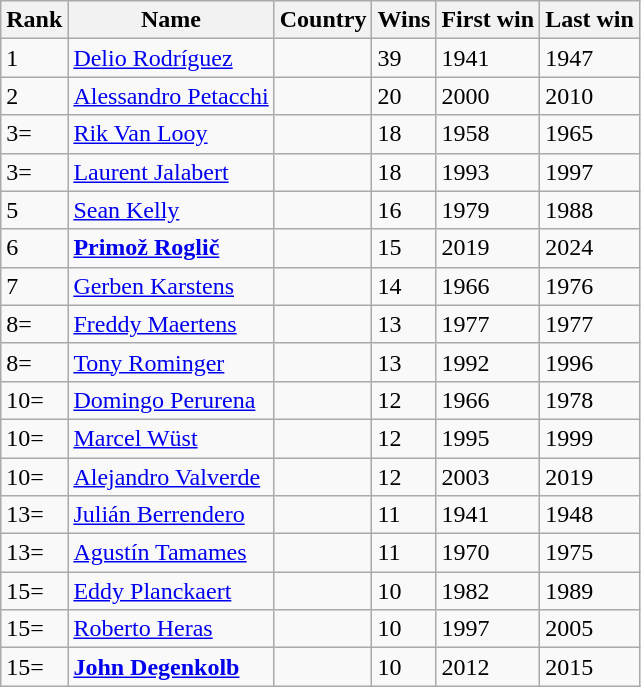<table class="wikitable">
<tr>
<th>Rank</th>
<th>Name</th>
<th>Country</th>
<th>Wins</th>
<th>First win</th>
<th>Last win</th>
</tr>
<tr>
<td>1</td>
<td><a href='#'>Delio Rodríguez</a></td>
<td></td>
<td>39</td>
<td>1941</td>
<td>1947</td>
</tr>
<tr>
<td>2</td>
<td><a href='#'>Alessandro Petacchi</a></td>
<td></td>
<td>20</td>
<td>2000</td>
<td>2010</td>
</tr>
<tr>
<td>3=</td>
<td><a href='#'>Rik Van Looy</a></td>
<td></td>
<td>18</td>
<td>1958</td>
<td>1965</td>
</tr>
<tr>
<td>3=</td>
<td><a href='#'>Laurent Jalabert</a></td>
<td></td>
<td>18</td>
<td>1993</td>
<td>1997</td>
</tr>
<tr>
<td>5</td>
<td><a href='#'>Sean Kelly</a></td>
<td></td>
<td>16</td>
<td>1979</td>
<td>1988</td>
</tr>
<tr>
<td>6</td>
<td><strong><a href='#'>Primož Roglič</a></strong></td>
<td></td>
<td>15</td>
<td>2019</td>
<td>2024</td>
</tr>
<tr>
<td>7</td>
<td><a href='#'>Gerben Karstens</a></td>
<td></td>
<td>14</td>
<td>1966</td>
<td>1976</td>
</tr>
<tr>
<td>8=</td>
<td><a href='#'>Freddy Maertens</a></td>
<td></td>
<td>13</td>
<td>1977</td>
<td>1977</td>
</tr>
<tr>
<td>8=</td>
<td><a href='#'>Tony Rominger</a></td>
<td></td>
<td>13</td>
<td>1992</td>
<td>1996</td>
</tr>
<tr>
<td>10=</td>
<td><a href='#'>Domingo Perurena</a></td>
<td></td>
<td>12</td>
<td>1966</td>
<td>1978</td>
</tr>
<tr>
<td>10=</td>
<td><a href='#'>Marcel Wüst</a></td>
<td></td>
<td>12</td>
<td>1995</td>
<td>1999</td>
</tr>
<tr>
<td>10=</td>
<td><a href='#'>Alejandro Valverde</a></td>
<td></td>
<td>12</td>
<td>2003</td>
<td>2019</td>
</tr>
<tr>
<td>13=</td>
<td><a href='#'>Julián Berrendero</a></td>
<td></td>
<td>11</td>
<td>1941</td>
<td>1948</td>
</tr>
<tr>
<td>13=</td>
<td><a href='#'>Agustín Tamames</a></td>
<td></td>
<td>11</td>
<td>1970</td>
<td>1975</td>
</tr>
<tr>
<td>15=</td>
<td><a href='#'>Eddy Planckaert</a></td>
<td></td>
<td>10</td>
<td>1982</td>
<td>1989</td>
</tr>
<tr>
<td>15=</td>
<td><a href='#'>Roberto Heras</a></td>
<td></td>
<td>10</td>
<td>1997</td>
<td>2005</td>
</tr>
<tr>
<td>15=</td>
<td><strong><a href='#'>John Degenkolb</a></strong></td>
<td></td>
<td>10</td>
<td>2012</td>
<td>2015</td>
</tr>
</table>
